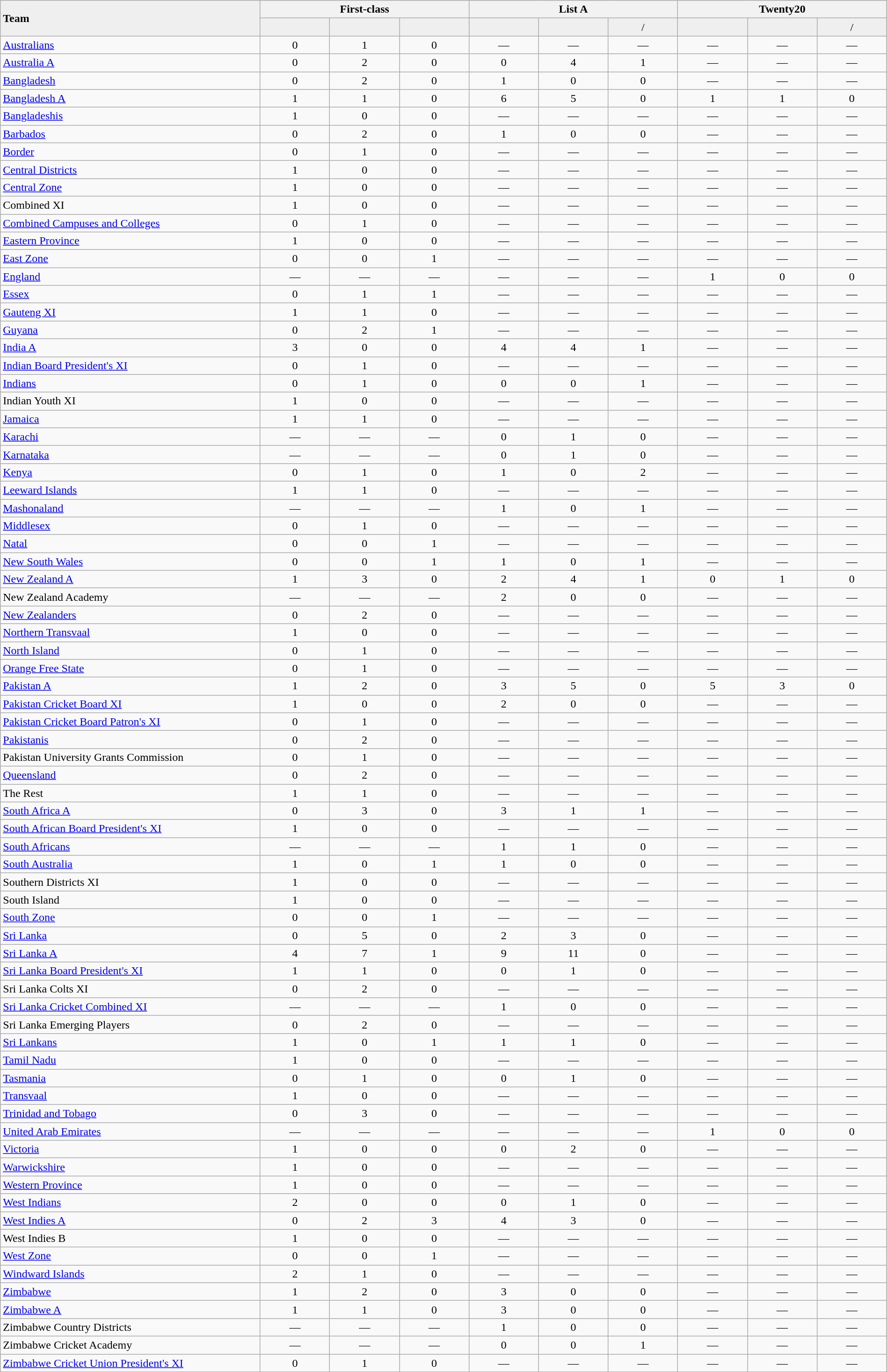<table class="wikitable" width="100%" style="text-align:center;">
<tr bgcolor="#efefef">
<td align=left rowspan=2 width=300px><strong>Team</strong></td>
<th colspan=3>First-class</th>
<th colspan=3>List A</th>
<th colspan=3>Twenty20</th>
</tr>
<tr bgcolor="#efefef">
<td width=75px></td>
<td width=75px></td>
<td width=75px></td>
<td width=75px></td>
<td width=75px></td>
<td width=75px>/</td>
<td width=75px></td>
<td width=75px></td>
<td width=75px>/</td>
</tr>
<tr>
<td align=left><a href='#'>Australians</a></td>
<td>0</td>
<td>1</td>
<td>0</td>
<td>—</td>
<td>—</td>
<td>—</td>
<td>—</td>
<td>—</td>
<td>—</td>
</tr>
<tr>
<td align=left><a href='#'>Australia A</a></td>
<td>0</td>
<td>2</td>
<td>0</td>
<td>0</td>
<td>4</td>
<td>1</td>
<td>—</td>
<td>—</td>
<td>—</td>
</tr>
<tr>
<td align=left><a href='#'>Bangladesh</a></td>
<td>0</td>
<td>2</td>
<td>0</td>
<td>1</td>
<td>0</td>
<td>0</td>
<td>—</td>
<td>—</td>
<td>—</td>
</tr>
<tr>
<td align=left><a href='#'>Bangladesh A</a></td>
<td>1</td>
<td>1</td>
<td>0</td>
<td>6</td>
<td>5</td>
<td>0</td>
<td>1</td>
<td>1</td>
<td>0</td>
</tr>
<tr>
<td align=left><a href='#'>Bangladeshis</a></td>
<td>1</td>
<td>0</td>
<td>0</td>
<td>—</td>
<td>—</td>
<td>—</td>
<td>—</td>
<td>—</td>
<td>—</td>
</tr>
<tr>
<td align=left><a href='#'>Barbados</a></td>
<td>0</td>
<td>2</td>
<td>0</td>
<td>1</td>
<td>0</td>
<td>0</td>
<td>—</td>
<td>—</td>
<td>—</td>
</tr>
<tr>
<td align=left><a href='#'>Border</a></td>
<td>0</td>
<td>1</td>
<td>0</td>
<td>—</td>
<td>—</td>
<td>—</td>
<td>—</td>
<td>—</td>
<td>—</td>
</tr>
<tr>
<td align=left><a href='#'>Central Districts</a></td>
<td>1</td>
<td>0</td>
<td>0</td>
<td>—</td>
<td>—</td>
<td>—</td>
<td>—</td>
<td>—</td>
<td>—</td>
</tr>
<tr>
<td align=left><a href='#'>Central Zone</a></td>
<td>1</td>
<td>0</td>
<td>0</td>
<td>—</td>
<td>—</td>
<td>—</td>
<td>—</td>
<td>—</td>
<td>—</td>
</tr>
<tr>
<td align=left>Combined XI</td>
<td>1</td>
<td>0</td>
<td>0</td>
<td>—</td>
<td>—</td>
<td>—</td>
<td>—</td>
<td>—</td>
<td>—</td>
</tr>
<tr>
<td align=left><a href='#'>Combined Campuses and Colleges</a></td>
<td>0</td>
<td>1</td>
<td>0</td>
<td>—</td>
<td>—</td>
<td>—</td>
<td>—</td>
<td>—</td>
<td>—</td>
</tr>
<tr>
<td align=left><a href='#'>Eastern Province</a></td>
<td>1</td>
<td>0</td>
<td>0</td>
<td>—</td>
<td>—</td>
<td>—</td>
<td>—</td>
<td>—</td>
<td>—</td>
</tr>
<tr>
<td align=left><a href='#'>East Zone</a></td>
<td>0</td>
<td>0</td>
<td>1</td>
<td>—</td>
<td>—</td>
<td>—</td>
<td>—</td>
<td>—</td>
<td>—</td>
</tr>
<tr>
<td align=left><a href='#'>England</a></td>
<td>—</td>
<td>—</td>
<td>—</td>
<td>—</td>
<td>—</td>
<td>—</td>
<td>1</td>
<td>0</td>
<td>0</td>
</tr>
<tr>
<td align=left><a href='#'>Essex</a></td>
<td>0</td>
<td>1</td>
<td>1</td>
<td>—</td>
<td>—</td>
<td>—</td>
<td>—</td>
<td>—</td>
<td>—</td>
</tr>
<tr>
<td align=left><a href='#'>Gauteng XI</a></td>
<td>1</td>
<td>1</td>
<td>0</td>
<td>—</td>
<td>—</td>
<td>—</td>
<td>—</td>
<td>—</td>
<td>—</td>
</tr>
<tr>
<td align=left><a href='#'>Guyana</a></td>
<td>0</td>
<td>2</td>
<td>1</td>
<td>—</td>
<td>—</td>
<td>—</td>
<td>—</td>
<td>—</td>
<td>—</td>
</tr>
<tr>
<td align=left><a href='#'>India A</a></td>
<td>3</td>
<td>0</td>
<td>0</td>
<td>4</td>
<td>4</td>
<td>1</td>
<td>—</td>
<td>—</td>
<td>—</td>
</tr>
<tr>
<td align=left><a href='#'>Indian Board President's XI</a></td>
<td>0</td>
<td>1</td>
<td>0</td>
<td>—</td>
<td>—</td>
<td>—</td>
<td>—</td>
<td>—</td>
<td>—</td>
</tr>
<tr>
<td align=left><a href='#'>Indians</a></td>
<td>0</td>
<td>1</td>
<td>0</td>
<td>0</td>
<td>0</td>
<td>1</td>
<td>—</td>
<td>—</td>
<td>—</td>
</tr>
<tr>
<td align=left>Indian Youth XI</td>
<td>1</td>
<td>0</td>
<td>0</td>
<td>—</td>
<td>—</td>
<td>—</td>
<td>—</td>
<td>—</td>
<td>—</td>
</tr>
<tr>
<td align=left><a href='#'>Jamaica</a></td>
<td>1</td>
<td>1</td>
<td>0</td>
<td>—</td>
<td>—</td>
<td>—</td>
<td>—</td>
<td>—</td>
<td>—</td>
</tr>
<tr>
<td align=left><a href='#'>Karachi</a></td>
<td>—</td>
<td>—</td>
<td>—</td>
<td>0</td>
<td>1</td>
<td>0</td>
<td>—</td>
<td>—</td>
<td>—</td>
</tr>
<tr>
<td align=left><a href='#'>Karnataka</a></td>
<td>—</td>
<td>—</td>
<td>—</td>
<td>0</td>
<td>1</td>
<td>0</td>
<td>—</td>
<td>—</td>
<td>—</td>
</tr>
<tr>
<td align=left><a href='#'>Kenya</a></td>
<td>0</td>
<td>1</td>
<td>0</td>
<td>1</td>
<td>0</td>
<td>2</td>
<td>—</td>
<td>—</td>
<td>—</td>
</tr>
<tr>
<td align=left><a href='#'>Leeward Islands</a></td>
<td>1</td>
<td>1</td>
<td>0</td>
<td>—</td>
<td>—</td>
<td>—</td>
<td>—</td>
<td>—</td>
<td>—</td>
</tr>
<tr>
<td align=left><a href='#'>Mashonaland</a></td>
<td>—</td>
<td>—</td>
<td>—</td>
<td>1</td>
<td>0</td>
<td>1</td>
<td>—</td>
<td>—</td>
<td>—</td>
</tr>
<tr>
<td align=left><a href='#'>Middlesex</a></td>
<td>0</td>
<td>1</td>
<td>0</td>
<td>—</td>
<td>—</td>
<td>—</td>
<td>—</td>
<td>—</td>
<td>—</td>
</tr>
<tr>
<td align=left><a href='#'>Natal</a></td>
<td>0</td>
<td>0</td>
<td>1</td>
<td>—</td>
<td>—</td>
<td>—</td>
<td>—</td>
<td>—</td>
<td>—</td>
</tr>
<tr>
<td align=left><a href='#'>New South Wales</a></td>
<td>0</td>
<td>0</td>
<td>1</td>
<td>1</td>
<td>0</td>
<td>1</td>
<td>—</td>
<td>—</td>
<td>—</td>
</tr>
<tr>
<td align=left><a href='#'>New Zealand A</a></td>
<td>1</td>
<td>3</td>
<td>0</td>
<td>2</td>
<td>4</td>
<td>1</td>
<td>0</td>
<td>1</td>
<td>0</td>
</tr>
<tr>
<td align=left>New Zealand Academy</td>
<td>—</td>
<td>—</td>
<td>—</td>
<td>2</td>
<td>0</td>
<td>0</td>
<td>—</td>
<td>—</td>
<td>—</td>
</tr>
<tr>
<td align=left><a href='#'>New Zealanders</a></td>
<td>0</td>
<td>2</td>
<td>0</td>
<td>—</td>
<td>—</td>
<td>—</td>
<td>—</td>
<td>—</td>
<td>—</td>
</tr>
<tr>
<td align=left><a href='#'>Northern Transvaal</a></td>
<td>1</td>
<td>0</td>
<td>0</td>
<td>—</td>
<td>—</td>
<td>—</td>
<td>—</td>
<td>—</td>
<td>—</td>
</tr>
<tr>
<td align=left><a href='#'>North Island</a></td>
<td>0</td>
<td>1</td>
<td>0</td>
<td>—</td>
<td>—</td>
<td>—</td>
<td>—</td>
<td>—</td>
<td>—</td>
</tr>
<tr>
<td align=left><a href='#'>Orange Free State</a></td>
<td>0</td>
<td>1</td>
<td>0</td>
<td>—</td>
<td>—</td>
<td>—</td>
<td>—</td>
<td>—</td>
<td>—</td>
</tr>
<tr>
<td align=left><a href='#'>Pakistan A</a></td>
<td>1</td>
<td>2</td>
<td>0</td>
<td>3</td>
<td>5</td>
<td>0</td>
<td>5</td>
<td>3</td>
<td>0</td>
</tr>
<tr>
<td align=left><a href='#'>Pakistan Cricket Board XI</a></td>
<td>1</td>
<td>0</td>
<td>0</td>
<td>2</td>
<td>0</td>
<td>0</td>
<td>—</td>
<td>—</td>
<td>—</td>
</tr>
<tr>
<td align=left><a href='#'>Pakistan Cricket Board Patron's XI</a></td>
<td>0</td>
<td>1</td>
<td>0</td>
<td>—</td>
<td>—</td>
<td>—</td>
<td>—</td>
<td>—</td>
<td>—</td>
</tr>
<tr>
<td align=left><a href='#'>Pakistanis</a></td>
<td>0</td>
<td>2</td>
<td>0</td>
<td>—</td>
<td>—</td>
<td>—</td>
<td>—</td>
<td>—</td>
<td>—</td>
</tr>
<tr>
<td align=left>Pakistan University Grants Commission</td>
<td>0</td>
<td>1</td>
<td>0</td>
<td>—</td>
<td>—</td>
<td>—</td>
<td>—</td>
<td>—</td>
<td>—</td>
</tr>
<tr>
<td align=left><a href='#'>Queensland</a></td>
<td>0</td>
<td>2</td>
<td>0</td>
<td>—</td>
<td>—</td>
<td>—</td>
<td>—</td>
<td>—</td>
<td>—</td>
</tr>
<tr>
<td align=left>The Rest</td>
<td>1</td>
<td>1</td>
<td>0</td>
<td>—</td>
<td>—</td>
<td>—</td>
<td>—</td>
<td>—</td>
<td>—</td>
</tr>
<tr>
<td align=left><a href='#'>South Africa A</a></td>
<td>0</td>
<td>3</td>
<td>0</td>
<td>3</td>
<td>1</td>
<td>1</td>
<td>—</td>
<td>—</td>
<td>—</td>
</tr>
<tr>
<td align=left><a href='#'>South African Board President's XI</a></td>
<td>1</td>
<td>0</td>
<td>0</td>
<td>—</td>
<td>—</td>
<td>—</td>
<td>—</td>
<td>—</td>
<td>—</td>
</tr>
<tr>
<td align=left><a href='#'>South Africans</a></td>
<td>—</td>
<td>—</td>
<td>—</td>
<td>1</td>
<td>1</td>
<td>0</td>
<td>—</td>
<td>—</td>
<td>—</td>
</tr>
<tr>
<td align=left><a href='#'>South Australia</a></td>
<td>1</td>
<td>0</td>
<td>1</td>
<td>1</td>
<td>0</td>
<td>0</td>
<td>—</td>
<td>—</td>
<td>—</td>
</tr>
<tr>
<td align=left>Southern Districts XI</td>
<td>1</td>
<td>0</td>
<td>0</td>
<td>—</td>
<td>—</td>
<td>—</td>
<td>—</td>
<td>—</td>
<td>—</td>
</tr>
<tr>
<td align=left>South Island</td>
<td>1</td>
<td>0</td>
<td>0</td>
<td>—</td>
<td>—</td>
<td>—</td>
<td>—</td>
<td>—</td>
<td>—</td>
</tr>
<tr>
<td align=left><a href='#'>South Zone</a></td>
<td>0</td>
<td>0</td>
<td>1</td>
<td>—</td>
<td>—</td>
<td>—</td>
<td>—</td>
<td>—</td>
<td>—</td>
</tr>
<tr>
<td align=left><a href='#'>Sri Lanka</a></td>
<td>0</td>
<td>5</td>
<td>0</td>
<td>2</td>
<td>3</td>
<td>0</td>
<td>—</td>
<td>—</td>
<td>—</td>
</tr>
<tr>
<td align=left><a href='#'>Sri Lanka A</a></td>
<td>4</td>
<td>7</td>
<td>1</td>
<td>9</td>
<td>11</td>
<td>0</td>
<td>—</td>
<td>—</td>
<td>—</td>
</tr>
<tr>
<td align=left><a href='#'>Sri Lanka Board President's XI</a></td>
<td>1</td>
<td>1</td>
<td>0</td>
<td>0</td>
<td>1</td>
<td>0</td>
<td>—</td>
<td>—</td>
<td>—</td>
</tr>
<tr>
<td align=left>Sri Lanka Colts XI</td>
<td>0</td>
<td>2</td>
<td>0</td>
<td>—</td>
<td>—</td>
<td>—</td>
<td>—</td>
<td>—</td>
<td>—</td>
</tr>
<tr>
<td align=left><a href='#'>Sri Lanka Cricket Combined XI</a></td>
<td>—</td>
<td>—</td>
<td>—</td>
<td>1</td>
<td>0</td>
<td>0</td>
<td>—</td>
<td>—</td>
<td>—</td>
</tr>
<tr>
<td align=left>Sri Lanka Emerging Players</td>
<td>0</td>
<td>2</td>
<td>0</td>
<td>—</td>
<td>—</td>
<td>—</td>
<td>—</td>
<td>—</td>
<td>—</td>
</tr>
<tr>
<td align=left><a href='#'>Sri Lankans</a></td>
<td>1</td>
<td>0</td>
<td>1</td>
<td>1</td>
<td>1</td>
<td>0</td>
<td>—</td>
<td>—</td>
<td>—</td>
</tr>
<tr>
<td align=left><a href='#'>Tamil Nadu</a></td>
<td>1</td>
<td>0</td>
<td>0</td>
<td>—</td>
<td>—</td>
<td>—</td>
<td>—</td>
<td>—</td>
<td>—</td>
</tr>
<tr>
<td align=left><a href='#'>Tasmania</a></td>
<td>0</td>
<td>1</td>
<td>0</td>
<td>0</td>
<td>1</td>
<td>0</td>
<td>—</td>
<td>—</td>
<td>—</td>
</tr>
<tr>
<td align=left><a href='#'>Transvaal</a></td>
<td>1</td>
<td>0</td>
<td>0</td>
<td>—</td>
<td>—</td>
<td>—</td>
<td>—</td>
<td>—</td>
<td>—</td>
</tr>
<tr>
<td align=left><a href='#'>Trinidad and Tobago</a></td>
<td>0</td>
<td>3</td>
<td>0</td>
<td>—</td>
<td>—</td>
<td>—</td>
<td>—</td>
<td>—</td>
<td>—</td>
</tr>
<tr>
<td align=left><a href='#'>United Arab Emirates</a></td>
<td>—</td>
<td>—</td>
<td>—</td>
<td>—</td>
<td>—</td>
<td>—</td>
<td>1</td>
<td>0</td>
<td>0</td>
</tr>
<tr>
<td align=left><a href='#'>Victoria</a></td>
<td>1</td>
<td>0</td>
<td>0</td>
<td>0</td>
<td>2</td>
<td>0</td>
<td>—</td>
<td>—</td>
<td>—</td>
</tr>
<tr>
<td align=left><a href='#'>Warwickshire</a></td>
<td>1</td>
<td>0</td>
<td>0</td>
<td>—</td>
<td>—</td>
<td>—</td>
<td>—</td>
<td>—</td>
<td>—</td>
</tr>
<tr>
<td align=left><a href='#'>Western Province</a></td>
<td>1</td>
<td>0</td>
<td>0</td>
<td>—</td>
<td>—</td>
<td>—</td>
<td>—</td>
<td>—</td>
<td>—</td>
</tr>
<tr>
<td align=left><a href='#'>West Indians</a></td>
<td>2</td>
<td>0</td>
<td>0</td>
<td>0</td>
<td>1</td>
<td>0</td>
<td>—</td>
<td>—</td>
<td>—</td>
</tr>
<tr>
<td align=left><a href='#'>West Indies A</a></td>
<td>0</td>
<td>2</td>
<td>3</td>
<td>4</td>
<td>3</td>
<td>0</td>
<td>—</td>
<td>—</td>
<td>—</td>
</tr>
<tr>
<td align=left>West Indies B</td>
<td>1</td>
<td>0</td>
<td>0</td>
<td>—</td>
<td>—</td>
<td>—</td>
<td>—</td>
<td>—</td>
<td>—</td>
</tr>
<tr>
<td align=left><a href='#'>West Zone</a></td>
<td>0</td>
<td>0</td>
<td>1</td>
<td>—</td>
<td>—</td>
<td>—</td>
<td>—</td>
<td>—</td>
<td>—</td>
</tr>
<tr>
<td align=left><a href='#'>Windward Islands</a></td>
<td>2</td>
<td>1</td>
<td>0</td>
<td>—</td>
<td>—</td>
<td>—</td>
<td>—</td>
<td>—</td>
<td>—</td>
</tr>
<tr>
<td align=left><a href='#'>Zimbabwe</a></td>
<td>1</td>
<td>2</td>
<td>0</td>
<td>3</td>
<td>0</td>
<td>0</td>
<td>—</td>
<td>—</td>
<td>—</td>
</tr>
<tr>
<td align=left><a href='#'>Zimbabwe A</a></td>
<td>1</td>
<td>1</td>
<td>0</td>
<td>3</td>
<td>0</td>
<td>0</td>
<td>—</td>
<td>—</td>
<td>—</td>
</tr>
<tr>
<td align=left>Zimbabwe Country Districts</td>
<td>—</td>
<td>—</td>
<td>—</td>
<td>1</td>
<td>0</td>
<td>0</td>
<td>—</td>
<td>—</td>
<td>—</td>
</tr>
<tr>
<td align=left>Zimbabwe Cricket Academy</td>
<td>—</td>
<td>—</td>
<td>—</td>
<td>0</td>
<td>0</td>
<td>1</td>
<td>—</td>
<td>—</td>
<td>—</td>
</tr>
<tr>
<td align=left><a href='#'>Zimbabwe Cricket Union President's XI</a></td>
<td>0</td>
<td>1</td>
<td>0</td>
<td>—</td>
<td>—</td>
<td>—</td>
<td>—</td>
<td>—</td>
<td>—</td>
</tr>
<tr>
</tr>
</table>
